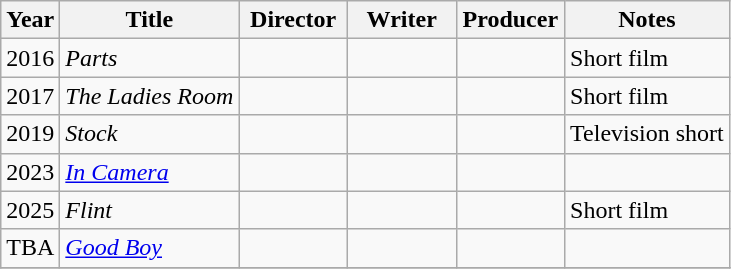<table class="wikitable sortable">
<tr>
<th>Year</th>
<th>Title</th>
<th width="65">Director</th>
<th width="65">Writer</th>
<th width="65">Producer</th>
<th>Notes</th>
</tr>
<tr>
<td>2016</td>
<td><em>Parts</em></td>
<td></td>
<td></td>
<td></td>
<td>Short film</td>
</tr>
<tr>
<td>2017</td>
<td><em>The Ladies Room</em></td>
<td></td>
<td></td>
<td></td>
<td>Short film</td>
</tr>
<tr>
<td>2019</td>
<td><em>Stock</em></td>
<td></td>
<td></td>
<td></td>
<td>Television short</td>
</tr>
<tr>
<td>2023</td>
<td><em><a href='#'>In Camera</a></em></td>
<td></td>
<td></td>
<td></td>
<td></td>
</tr>
<tr>
<td>2025</td>
<td><em>Flint</em></td>
<td></td>
<td></td>
<td></td>
<td>Short film</td>
</tr>
<tr>
<td>TBA</td>
<td><em><a href='#'>Good Boy</a></em></td>
<td></td>
<td></td>
<td></td>
<td></td>
</tr>
<tr>
</tr>
</table>
